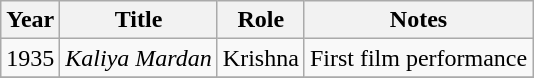<table class="wikitable">
<tr>
<th>Year</th>
<th>Title</th>
<th>Role</th>
<th>Notes</th>
</tr>
<tr>
<td>1935</td>
<td><em>Kaliya Mardan</em></td>
<td>Krishna</td>
<td>First film performance</td>
</tr>
<tr>
</tr>
</table>
